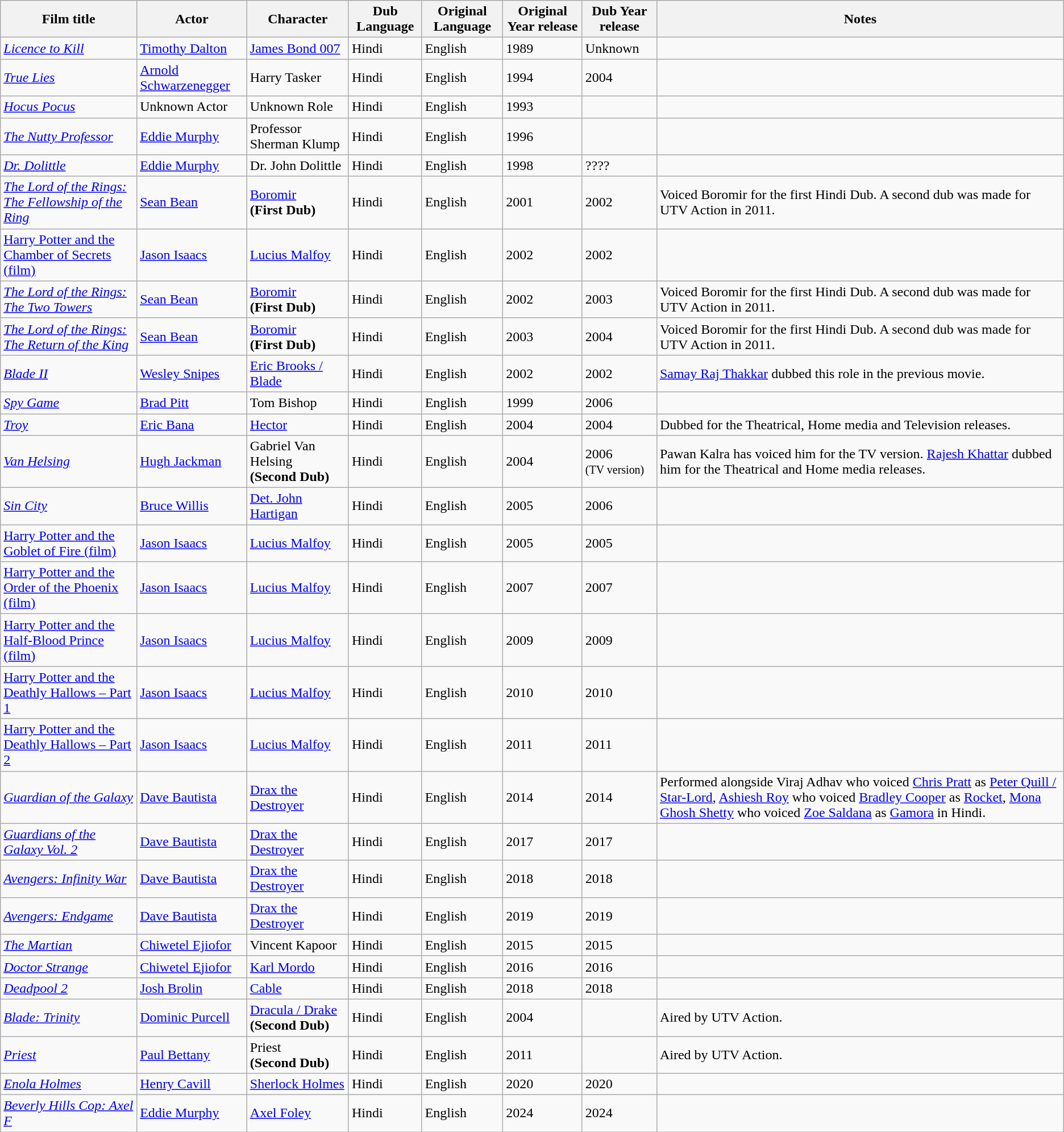<table class="wikitable sortable">
<tr>
<th>Film title</th>
<th>Actor</th>
<th>Character</th>
<th>Dub Language</th>
<th>Original Language</th>
<th>Original Year release</th>
<th>Dub Year release</th>
<th>Notes</th>
</tr>
<tr>
<td><em><a href='#'>Licence to Kill</a></em></td>
<td><a href='#'>Timothy Dalton</a></td>
<td><a href='#'>James Bond 007</a></td>
<td>Hindi</td>
<td>English</td>
<td>1989</td>
<td>Unknown</td>
<td></td>
</tr>
<tr>
<td><em><a href='#'>True Lies</a></em></td>
<td><a href='#'>Arnold Schwarzenegger</a></td>
<td>Harry Tasker</td>
<td>Hindi</td>
<td>English</td>
<td>1994</td>
<td>2004</td>
</tr>
<tr>
<td><a href='#'><em>Hocus Pocus</em></a></td>
<td>Unknown Actor</td>
<td>Unknown Role</td>
<td>Hindi</td>
<td>English</td>
<td>1993</td>
<td></td>
<td></td>
</tr>
<tr>
<td><a href='#'><em>The Nutty Professor</em></a></td>
<td><a href='#'>Eddie Murphy</a></td>
<td>Professor Sherman Klump</td>
<td>Hindi</td>
<td>English</td>
<td>1996</td>
<td></td>
<td></td>
</tr>
<tr>
<td><a href='#'><em>Dr. Dolittle</em></a></td>
<td><a href='#'>Eddie Murphy</a></td>
<td>Dr. John Dolittle</td>
<td>Hindi</td>
<td>English</td>
<td>1998</td>
<td>????</td>
<td></td>
</tr>
<tr>
<td><em><a href='#'>The Lord of the Rings: The Fellowship of the Ring</a></em></td>
<td><a href='#'>Sean Bean</a></td>
<td><a href='#'>Boromir</a> <br> <strong>(First Dub)</strong></td>
<td>Hindi</td>
<td>English</td>
<td>2001</td>
<td>2002</td>
<td>Voiced Boromir for the first Hindi Dub. A second dub was made for UTV Action in 2011.</td>
</tr>
<tr>
<td><a href='#'>Harry Potter and the Chamber of Secrets (film)</a></td>
<td><a href='#'>Jason Isaacs</a></td>
<td><a href='#'>Lucius Malfoy</a></td>
<td>Hindi</td>
<td>English</td>
<td>2002</td>
<td>2002</td>
<td></td>
</tr>
<tr>
<td><em><a href='#'>The Lord of the Rings: The Two Towers</a></em></td>
<td><a href='#'>Sean Bean</a></td>
<td><a href='#'>Boromir</a> <br> <strong>(First Dub)</strong></td>
<td>Hindi</td>
<td>English</td>
<td>2002</td>
<td>2003</td>
<td>Voiced Boromir for the first Hindi Dub. A second dub was made for UTV Action in 2011.</td>
</tr>
<tr>
<td><em><a href='#'>The Lord of the Rings: The Return of the King</a></em></td>
<td><a href='#'>Sean Bean</a></td>
<td><a href='#'>Boromir</a> <br> <strong>(First Dub)</strong></td>
<td>Hindi</td>
<td>English</td>
<td>2003</td>
<td>2004</td>
<td>Voiced Boromir for the first Hindi Dub. A second dub was made for UTV Action in 2011.</td>
</tr>
<tr>
<td><em><a href='#'>Blade II</a></em></td>
<td><a href='#'>Wesley Snipes</a></td>
<td><a href='#'>Eric Brooks / Blade</a></td>
<td>Hindi</td>
<td>English</td>
<td>2002</td>
<td>2002</td>
<td><a href='#'>Samay Raj Thakkar</a> dubbed this role in the previous movie.</td>
</tr>
<tr>
<td><em><a href='#'>Spy Game</a></em></td>
<td><a href='#'>Brad Pitt</a></td>
<td>Tom Bishop</td>
<td>Hindi</td>
<td>English</td>
<td>1999</td>
<td>2006</td>
<td></td>
</tr>
<tr>
<td><a href='#'><em>Troy</em></a></td>
<td><a href='#'>Eric Bana</a></td>
<td><a href='#'>Hector</a></td>
<td>Hindi</td>
<td>English</td>
<td>2004</td>
<td>2004</td>
<td>Dubbed for the Theatrical, Home media and Television releases.</td>
</tr>
<tr>
<td><a href='#'><em>Van Helsing</em></a></td>
<td><a href='#'>Hugh Jackman</a></td>
<td>Gabriel Van Helsing <br> <strong>(Second Dub)</strong></td>
<td>Hindi</td>
<td>English</td>
<td>2004</td>
<td>2006 <br> <small>(TV version)</small></td>
<td>Pawan Kalra has voiced him for the TV version. <a href='#'>Rajesh Khattar</a> dubbed him for the Theatrical and Home media releases.</td>
</tr>
<tr>
<td><em><a href='#'>Sin City</a></em></td>
<td><a href='#'>Bruce Willis</a></td>
<td><a href='#'>Det. John Hartigan</a></td>
<td>Hindi</td>
<td>English</td>
<td>2005</td>
<td>2006</td>
<td></td>
</tr>
<tr>
<td><a href='#'>Harry Potter and the Goblet of Fire (film)</a></td>
<td><a href='#'>Jason Isaacs</a></td>
<td><a href='#'>Lucius Malfoy</a></td>
<td>Hindi</td>
<td>English</td>
<td>2005</td>
<td>2005</td>
<td></td>
</tr>
<tr>
<td><a href='#'>Harry Potter and the Order of the Phoenix (film)</a></td>
<td><a href='#'>Jason Isaacs</a></td>
<td><a href='#'>Lucius Malfoy</a></td>
<td>Hindi</td>
<td>English</td>
<td>2007</td>
<td>2007</td>
<td></td>
</tr>
<tr>
<td><a href='#'>Harry Potter and the Half-Blood Prince (film)</a></td>
<td><a href='#'>Jason Isaacs</a></td>
<td><a href='#'>Lucius Malfoy</a></td>
<td>Hindi</td>
<td>English</td>
<td>2009</td>
<td>2009</td>
<td></td>
</tr>
<tr>
<td><a href='#'>Harry Potter and the Deathly Hallows – Part 1</a></td>
<td><a href='#'>Jason Isaacs</a></td>
<td><a href='#'>Lucius Malfoy</a></td>
<td>Hindi</td>
<td>English</td>
<td>2010</td>
<td>2010</td>
<td></td>
</tr>
<tr>
<td><a href='#'>Harry Potter and the Deathly Hallows – Part 2</a></td>
<td><a href='#'>Jason Isaacs</a></td>
<td><a href='#'>Lucius Malfoy</a></td>
<td>Hindi</td>
<td>English</td>
<td>2011</td>
<td>2011</td>
<td></td>
</tr>
<tr>
<td><a href='#'><em>Guardian of the Galaxy</em></a></td>
<td><a href='#'>Dave Bautista</a></td>
<td><a href='#'>Drax the Destroyer</a></td>
<td>Hindi</td>
<td>English</td>
<td>2014</td>
<td>2014</td>
<td>Performed alongside Viraj Adhav who voiced <a href='#'>Chris Pratt</a> as <a href='#'>Peter Quill / Star-Lord</a>, <a href='#'>Ashiesh Roy</a> who voiced <a href='#'>Bradley Cooper</a> as <a href='#'>Rocket</a>, <a href='#'>Mona Ghosh Shetty</a> who voiced <a href='#'>Zoe Saldana</a> as <a href='#'>Gamora</a> in Hindi.</td>
</tr>
<tr>
<td><em><a href='#'>Guardians of the Galaxy Vol. 2</a></em></td>
<td><a href='#'>Dave Bautista</a></td>
<td><a href='#'>Drax the Destroyer</a></td>
<td>Hindi</td>
<td>English</td>
<td>2017</td>
<td>2017</td>
<td></td>
</tr>
<tr>
<td><em><a href='#'>Avengers: Infinity War</a></em></td>
<td><a href='#'>Dave Bautista</a></td>
<td><a href='#'>Drax the Destroyer</a></td>
<td>Hindi</td>
<td>English</td>
<td>2018</td>
<td>2018</td>
<td></td>
</tr>
<tr>
<td><em><a href='#'>Avengers: Endgame</a></em></td>
<td><a href='#'>Dave Bautista</a></td>
<td><a href='#'>Drax the Destroyer</a></td>
<td>Hindi</td>
<td>English</td>
<td>2019</td>
<td>2019</td>
<td></td>
</tr>
<tr>
<td><a href='#'><em>The Martian</em></a></td>
<td><a href='#'>Chiwetel Ejiofor</a></td>
<td>Vincent Kapoor</td>
<td>Hindi</td>
<td>English</td>
<td>2015</td>
<td>2015</td>
<td></td>
</tr>
<tr>
<td><a href='#'><em>Doctor Strange</em></a></td>
<td><a href='#'>Chiwetel Ejiofor</a></td>
<td><a href='#'>Karl Mordo</a></td>
<td>Hindi</td>
<td>English</td>
<td>2016</td>
<td>2016</td>
<td></td>
</tr>
<tr>
<td><em><a href='#'>Deadpool 2</a></em></td>
<td><a href='#'>Josh Brolin</a></td>
<td><a href='#'>Cable</a></td>
<td>Hindi</td>
<td>English</td>
<td>2018</td>
<td>2018</td>
<td></td>
</tr>
<tr>
<td><em><a href='#'>Blade: Trinity</a></em></td>
<td><a href='#'>Dominic Purcell</a></td>
<td><a href='#'>Dracula / Drake</a> <strong>(Second Dub)</strong></td>
<td>Hindi</td>
<td>English</td>
<td>2004</td>
<td></td>
<td>Aired by UTV Action.</td>
</tr>
<tr>
<td><a href='#'><em>Priest</em></a></td>
<td><a href='#'>Paul Bettany</a></td>
<td>Priest <br> <strong>(Second Dub)</strong></td>
<td>Hindi</td>
<td>English</td>
<td>2011</td>
<td></td>
<td>Aired by UTV Action.</td>
</tr>
<tr>
<td><a href='#'><em>Enola Holmes</em></a></td>
<td><a href='#'>Henry Cavill</a></td>
<td><a href='#'>Sherlock Holmes</a></td>
<td>Hindi</td>
<td>English</td>
<td>2020</td>
<td>2020</td>
<td></td>
</tr>
<tr>
<td><a href='#'><em>Beverly Hills Cop: Axel F</em></a></td>
<td><a href='#'>Eddie Murphy</a></td>
<td><a href='#'>Axel Foley</a></td>
<td>Hindi</td>
<td>English</td>
<td>2024</td>
<td>2024</td>
<td></td>
</tr>
</table>
